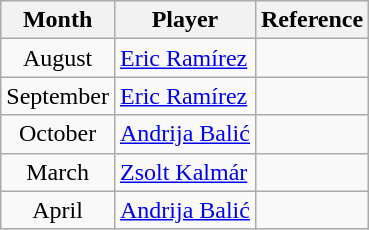<table class="wikitable">
<tr>
<th>Month</th>
<th>Player</th>
<th>Reference</th>
</tr>
<tr>
<td align="center">August</td>
<td> <a href='#'>Eric Ramírez</a></td>
<td></td>
</tr>
<tr>
<td align="center">September</td>
<td> <a href='#'>Eric Ramírez</a></td>
<td></td>
</tr>
<tr>
<td align="center">October</td>
<td> <a href='#'>Andrija Balić</a></td>
<td></td>
</tr>
<tr>
<td align="center">March</td>
<td> <a href='#'>Zsolt Kalmár</a></td>
<td></td>
</tr>
<tr>
<td align="center">April</td>
<td> <a href='#'>Andrija Balić</a></td>
<td></td>
</tr>
</table>
